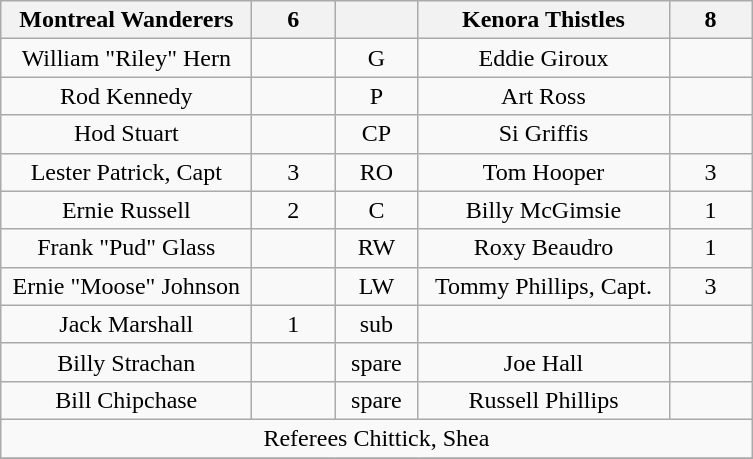<table class="wikitable" style="text-align:center;">
<tr>
<th style="width:10em">Montreal Wanderers</th>
<th style="width:3em">6</th>
<th style="width:3em"></th>
<th style="width:10em">Kenora Thistles</th>
<th style="width:3em">8</th>
</tr>
<tr>
<td>William "Riley" Hern</td>
<td></td>
<td>G</td>
<td>Eddie Giroux</td>
<td></td>
</tr>
<tr>
<td>Rod Kennedy</td>
<td></td>
<td>P</td>
<td>Art Ross</td>
<td></td>
</tr>
<tr>
<td>Hod Stuart</td>
<td></td>
<td>CP</td>
<td>Si Griffis</td>
<td></td>
</tr>
<tr>
<td>Lester Patrick, Capt</td>
<td>3</td>
<td>RO</td>
<td>Tom Hooper</td>
<td>3</td>
</tr>
<tr>
<td>Ernie Russell</td>
<td>2</td>
<td>C</td>
<td>Billy McGimsie</td>
<td>1</td>
</tr>
<tr>
<td>Frank "Pud" Glass</td>
<td></td>
<td>RW</td>
<td>Roxy Beaudro</td>
<td>1</td>
</tr>
<tr>
<td>Ernie "Moose" Johnson</td>
<td></td>
<td>LW</td>
<td>Tommy Phillips, Capt.</td>
<td>3</td>
</tr>
<tr>
<td>Jack Marshall</td>
<td>1</td>
<td>sub</td>
<td></td>
<td></td>
</tr>
<tr>
<td>Billy Strachan</td>
<td></td>
<td>spare</td>
<td>Joe Hall</td>
<td></td>
</tr>
<tr>
<td>Bill Chipchase</td>
<td></td>
<td>spare</td>
<td>Russell Phillips</td>
<td></td>
</tr>
<tr>
<td colspan="5">Referees Chittick, Shea</td>
</tr>
<tr>
</tr>
</table>
